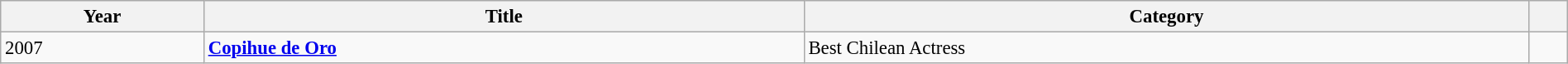<table class="wikitable sortable" style="width:100%; font-size:95%;">
<tr>
<th>Year</th>
<th>Title</th>
<th>Category</th>
<th></th>
</tr>
<tr>
<td>2007</td>
<td><strong><a href='#'>Copihue de Oro</a></strong></td>
<td>Best Chilean Actress</td>
<td></td>
</tr>
</table>
